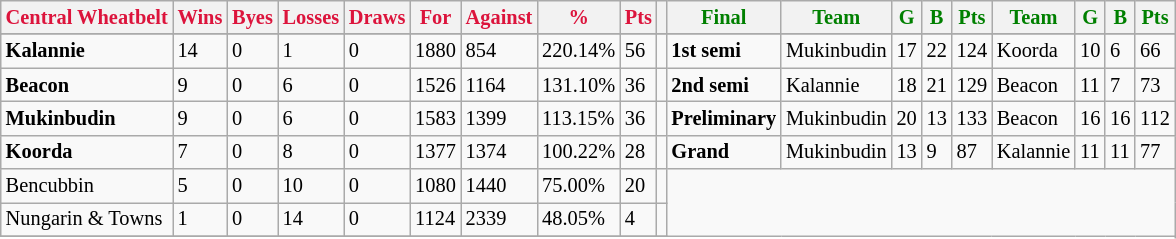<table style="font-size: 85%; text-align: left;" class="wikitable">
<tr>
<th style="color:crimson">Central Wheatbelt</th>
<th style="color:crimson">Wins</th>
<th style="color:crimson">Byes</th>
<th style="color:crimson">Losses</th>
<th style="color:crimson">Draws</th>
<th style="color:crimson">For</th>
<th style="color:crimson">Against</th>
<th style="color:crimson">%</th>
<th style="color:crimson">Pts</th>
<th></th>
<th style="color:green">Final</th>
<th style="color:green">Team</th>
<th style="color:green">G</th>
<th style="color:green">B</th>
<th style="color:green">Pts</th>
<th style="color:green">Team</th>
<th style="color:green">G</th>
<th style="color:green">B</th>
<th style="color:green">Pts</th>
</tr>
<tr>
</tr>
<tr>
</tr>
<tr>
<td><strong>Kalannie</strong></td>
<td>14</td>
<td>0</td>
<td>1</td>
<td>0</td>
<td>1880</td>
<td>854</td>
<td>220.14%</td>
<td>56</td>
<td></td>
<td><strong>1st semi</strong></td>
<td>Mukinbudin</td>
<td>17</td>
<td>22</td>
<td>124</td>
<td>Koorda</td>
<td>10</td>
<td>6</td>
<td>66</td>
</tr>
<tr>
<td><strong>Beacon</strong></td>
<td>9</td>
<td>0</td>
<td>6</td>
<td>0</td>
<td>1526</td>
<td>1164</td>
<td>131.10%</td>
<td>36</td>
<td></td>
<td><strong>2nd semi</strong></td>
<td>Kalannie</td>
<td>18</td>
<td>21</td>
<td>129</td>
<td>Beacon</td>
<td>11</td>
<td>7</td>
<td>73</td>
</tr>
<tr ||>
<td><strong>Mukinbudin</strong></td>
<td>9</td>
<td>0</td>
<td>6</td>
<td>0</td>
<td>1583</td>
<td>1399</td>
<td>113.15%</td>
<td>36</td>
<td></td>
<td><strong>Preliminary</strong></td>
<td>Mukinbudin</td>
<td>20</td>
<td>13</td>
<td>133</td>
<td>Beacon</td>
<td>16</td>
<td>16</td>
<td>112</td>
</tr>
<tr>
<td><strong>Koorda</strong></td>
<td>7</td>
<td>0</td>
<td>8</td>
<td>0</td>
<td>1377</td>
<td>1374</td>
<td>100.22%</td>
<td>28</td>
<td></td>
<td><strong>Grand</strong></td>
<td>Mukinbudin</td>
<td>13</td>
<td>9</td>
<td>87</td>
<td>Kalannie</td>
<td>11</td>
<td>11</td>
<td>77</td>
</tr>
<tr>
<td>Bencubbin</td>
<td>5</td>
<td>0</td>
<td>10</td>
<td>0</td>
<td>1080</td>
<td>1440</td>
<td>75.00%</td>
<td>20</td>
<td></td>
</tr>
<tr>
<td>Nungarin & Towns</td>
<td>1</td>
<td>0</td>
<td>14</td>
<td>0</td>
<td>1124</td>
<td>2339</td>
<td>48.05%</td>
<td>4</td>
<td></td>
</tr>
<tr>
</tr>
</table>
